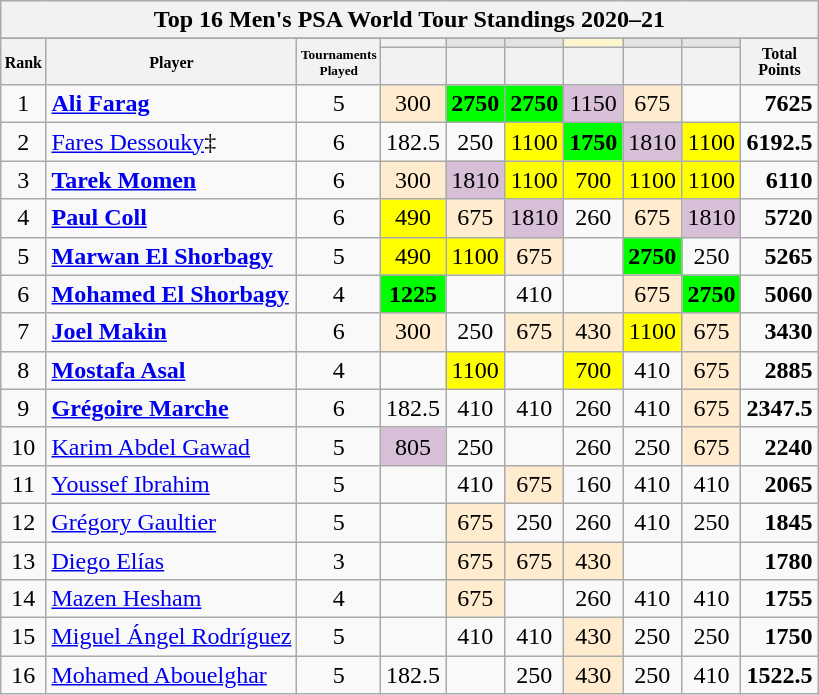<table class="wikitable sortable">
<tr>
<th colspan=27 align="center">Top 16 Men's PSA World Tour Standings 2020–21</th>
</tr>
<tr>
</tr>
<tr style="font-size:8pt;font-weight:bold">
<th rowspan=2 align="center">Rank</th>
<th rowspan=2 align="center">Player</th>
<th rowspan=2 align="center"><small>Tournaments<br>Played</small></th>
<th style="background:#f2f2f2;"><small></small></th>
<th style="background:#E5E4E2;"><small></small></th>
<th style="background:#E5E4E2;"><small></small></th>
<th style="background:#fff7cc;"><small></small></th>
<th style="background:#E5E4E2;"><small></small></th>
<th style="background:#E5E4E2;"><small></small></th>
<th rowspan=2 align="center">Total<br>Points</th>
</tr>
<tr>
<th data-sort-type=number> </th>
<th data-sort-type=number></th>
<th data-sort-type=number></th>
<th data-sort-type=number></th>
<th data-sort-type=number></th>
<th data-sort-type=number></th>
</tr>
<tr>
<td align=center>1</td>
<td> <strong><a href='#'>Ali Farag</a></strong></td>
<td align=center>5</td>
<td align=center style="background:#ffebcd">300</td>
<td align=center style="background:#00ff00"><strong>2750</strong></td>
<td align=center style="background:#00ff00"><strong>2750</strong></td>
<td align=center style="background:#D8BFD8">1150</td>
<td align=center style="background:#ffebcd">675</td>
<td align=center></td>
<td align=right><strong>7625</strong></td>
</tr>
<tr>
<td align=center>2</td>
<td> <a href='#'>Fares Dessouky</a>‡</td>
<td align=center>6</td>
<td align=center>182.5</td>
<td align=center>250</td>
<td align=center style="background:#ffff00">1100</td>
<td align=center style="background:#00ff00"><strong>1750</strong></td>
<td align=center style="background:#D8BFD8">1810</td>
<td align=center style="background:#ffff00">1100</td>
<td align=right><strong>6192.5</strong></td>
</tr>
<tr>
<td align=center>3</td>
<td> <strong><a href='#'>Tarek Momen</a></strong></td>
<td align=center>6</td>
<td align=center style="background:#ffebcd">300</td>
<td align=center style="background:#D8BFD8">1810</td>
<td align=center style="background:#ffff00">1100</td>
<td align=center style="background:#ffff00">700</td>
<td align=center style="background:#ffff00">1100</td>
<td align=center style="background:#ffff00">1100</td>
<td align=right><strong>6110</strong></td>
</tr>
<tr>
<td align=center>4</td>
<td> <strong><a href='#'>Paul Coll</a></strong></td>
<td align=center>6</td>
<td align=center style="background:#ffff00">490</td>
<td align=center style="background:#ffebcd">675</td>
<td align=center style="background:#D8BFD8">1810</td>
<td align=center>260</td>
<td align=center style="background:#ffebcd">675</td>
<td align=center style="background:#D8BFD8">1810</td>
<td align=right><strong>5720</strong></td>
</tr>
<tr>
<td align=center>5</td>
<td> <strong><a href='#'>Marwan El Shorbagy</a></strong></td>
<td align=center>5</td>
<td align=center style="background:#ffff00">490</td>
<td align=center style="background:#ffff00">1100</td>
<td align=center style="background:#ffebcd">675</td>
<td align=center></td>
<td align=center style="background:#00ff00"><strong>2750</strong></td>
<td align=center>250</td>
<td align=right><strong>5265</strong></td>
</tr>
<tr>
<td align=center>6</td>
<td> <strong><a href='#'>Mohamed El Shorbagy</a></strong></td>
<td align=center>4</td>
<td align=center style="background:#00ff00"><strong>1225</strong></td>
<td align=center></td>
<td align=center>410</td>
<td align=center></td>
<td align=center style="background:#ffebcd">675</td>
<td align=center style="background:#00ff00"><strong>2750</strong></td>
<td align=right><strong>5060</strong></td>
</tr>
<tr>
<td align=center>7</td>
<td> <strong><a href='#'>Joel Makin</a></strong></td>
<td align=center>6</td>
<td align=center style="background:#ffebcd">300</td>
<td align=center>250</td>
<td align=center style="background:#ffebcd">675</td>
<td align=center style="background:#ffebcd">430</td>
<td align=center style="background:#ffff00">1100</td>
<td align=center style="background:#ffebcd">675</td>
<td align=right><strong>3430</strong></td>
</tr>
<tr>
<td align=center>8</td>
<td> <strong><a href='#'>Mostafa Asal</a></strong></td>
<td align=center>4</td>
<td align=center></td>
<td align=center style="background:#ffff00">1100</td>
<td align=center></td>
<td align=center style="background:#ffff00">700</td>
<td align=center>410</td>
<td align=center style="background:#ffebcd">675</td>
<td align=right><strong>2885</strong></td>
</tr>
<tr>
<td align=center>9</td>
<td> <strong><a href='#'>Grégoire Marche</a></strong></td>
<td align=center>6</td>
<td align=center>182.5</td>
<td align=center>410</td>
<td align=center>410</td>
<td align=center>260</td>
<td align=center>410</td>
<td align=center style="background:#ffebcd">675</td>
<td align=right><strong>2347.5</strong></td>
</tr>
<tr>
<td align=center>10</td>
<td> <a href='#'>Karim Abdel Gawad</a></td>
<td align=center>5</td>
<td align=center style="background:#D8BFD8">805</td>
<td align=center>250</td>
<td align=center></td>
<td align=center>260</td>
<td align=center>250</td>
<td align=center style="background:#ffebcd">675</td>
<td align=right><strong>2240</strong></td>
</tr>
<tr>
<td align=center>11</td>
<td> <a href='#'>Youssef Ibrahim</a></td>
<td align=center>5</td>
<td align=center></td>
<td align=center>410</td>
<td align=center style="background:#ffebcd">675</td>
<td align=center>160</td>
<td align=center>410</td>
<td align=center>410</td>
<td align=right><strong>2065</strong></td>
</tr>
<tr>
<td align=center>12</td>
<td> <a href='#'>Grégory Gaultier</a></td>
<td align=center>5</td>
<td align=center></td>
<td align=center style="background:#ffebcd">675</td>
<td align=center>250</td>
<td align=center>260</td>
<td align=center>410</td>
<td align=center>250</td>
<td align=right><strong>1845</strong></td>
</tr>
<tr>
<td align=center>13</td>
<td> <a href='#'>Diego Elías</a></td>
<td align=center>3</td>
<td align=center></td>
<td align=center style="background:#ffebcd">675</td>
<td align=center style="background:#ffebcd">675</td>
<td align=center style="background:#ffebcd">430</td>
<td align=center></td>
<td align=center></td>
<td align=right><strong>1780</strong></td>
</tr>
<tr>
<td align=center>14</td>
<td> <a href='#'>Mazen Hesham</a></td>
<td align=center>4</td>
<td align=center></td>
<td align=center style="background:#ffebcd">675</td>
<td align=center></td>
<td align=center>260</td>
<td align=center>410</td>
<td align=center>410</td>
<td align=right><strong>1755</strong></td>
</tr>
<tr>
<td align=center>15</td>
<td> <a href='#'>Miguel Ángel Rodríguez</a></td>
<td align=center>5</td>
<td align=center></td>
<td align=center>410</td>
<td align=center>410</td>
<td align=center style="background:#ffebcd">430</td>
<td align=center>250</td>
<td align=center>250</td>
<td align=right><strong>1750</strong></td>
</tr>
<tr>
<td align=center>16</td>
<td> <a href='#'>Mohamed Abouelghar</a></td>
<td align=center>5</td>
<td align=center>182.5</td>
<td align=center></td>
<td align=center>250</td>
<td align=center style="background:#ffebcd">430</td>
<td align=center>250</td>
<td align=center>410</td>
<td align=right><strong>1522.5</strong><br></td>
</tr>
</table>
